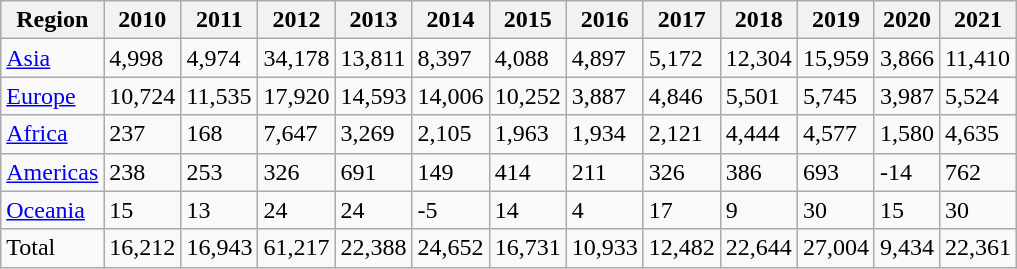<table class="wikitable sortable">
<tr>
<th>Region</th>
<th>2010</th>
<th>2011</th>
<th>2012</th>
<th>2013</th>
<th>2014</th>
<th>2015</th>
<th>2016</th>
<th>2017</th>
<th>2018</th>
<th>2019</th>
<th>2020</th>
<th>2021</th>
</tr>
<tr>
<td><a href='#'>Asia</a></td>
<td>4,998</td>
<td>4,974</td>
<td>34,178</td>
<td>13,811</td>
<td>8,397</td>
<td>4,088</td>
<td>4,897</td>
<td>5,172</td>
<td>12,304</td>
<td>15,959</td>
<td>3,866</td>
<td>11,410</td>
</tr>
<tr>
<td><a href='#'>Europe</a></td>
<td>10,724</td>
<td>11,535</td>
<td>17,920</td>
<td>14,593</td>
<td>14,006</td>
<td>10,252</td>
<td>3,887</td>
<td>4,846</td>
<td>5,501</td>
<td>5,745</td>
<td>3,987</td>
<td>5,524</td>
</tr>
<tr>
<td><a href='#'>Africa</a></td>
<td>237</td>
<td>168</td>
<td>7,647</td>
<td>3,269</td>
<td>2,105</td>
<td>1,963</td>
<td>1,934</td>
<td>2,121</td>
<td>4,444</td>
<td>4,577</td>
<td>1,580</td>
<td>4,635</td>
</tr>
<tr>
<td><a href='#'>Americas</a></td>
<td>238</td>
<td>253</td>
<td>326</td>
<td>691</td>
<td>149</td>
<td>414</td>
<td>211</td>
<td>326</td>
<td>386</td>
<td>693</td>
<td>-14</td>
<td>762</td>
</tr>
<tr>
<td><a href='#'>Oceania</a></td>
<td>15</td>
<td>13</td>
<td>24</td>
<td>24</td>
<td>-5</td>
<td>14</td>
<td>4</td>
<td>17</td>
<td>9</td>
<td>30</td>
<td>15</td>
<td>30</td>
</tr>
<tr>
<td>Total</td>
<td>16,212</td>
<td>16,943</td>
<td>61,217</td>
<td>22,388</td>
<td>24,652</td>
<td>16,731</td>
<td>10,933</td>
<td>12,482</td>
<td>22,644</td>
<td>27,004</td>
<td>9,434</td>
<td>22,361</td>
</tr>
</table>
